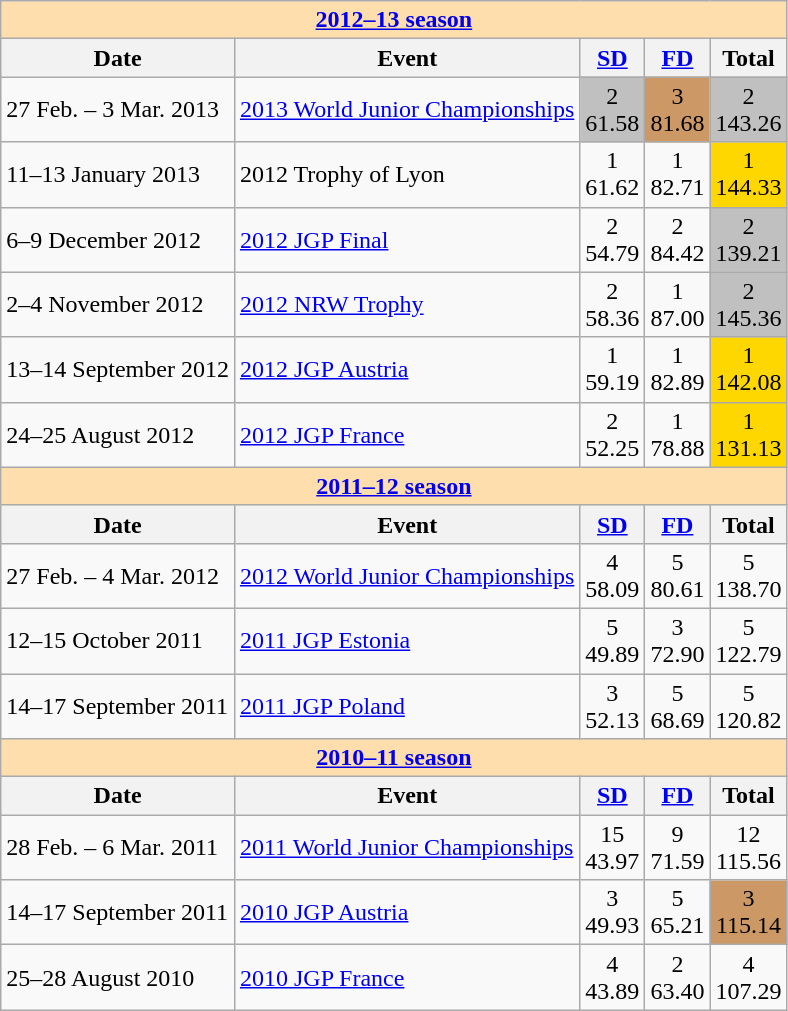<table class="wikitable">
<tr>
<th style="background-color: #ffdead; " colspan=5 align=center><a href='#'>2012–13 season</a></th>
</tr>
<tr>
<th>Date</th>
<th>Event</th>
<th><a href='#'>SD</a></th>
<th><a href='#'>FD</a></th>
<th>Total</th>
</tr>
<tr>
<td>27 Feb. – 3 Mar. 2013</td>
<td><a href='#'>2013 World Junior Championships</a></td>
<td align=center bgcolor=silver>2 <br> 61.58</td>
<td align="center" bgcolor="#cc9966">3 <br> 81.68</td>
<td align=center bgcolor=silver>2 <br> 143.26</td>
</tr>
<tr>
<td>11–13 January 2013</td>
<td>2012 Trophy of Lyon</td>
<td align=center>1 <br> 61.62</td>
<td align=center>1 <br> 82.71</td>
<td align=center bgcolor=gold>1 <br> 144.33</td>
</tr>
<tr>
<td>6–9 December 2012</td>
<td><a href='#'>2012 JGP Final</a></td>
<td align=center>2 <br> 54.79</td>
<td align=center>2 <br> 84.42</td>
<td align=center bgcolor=silver>2 <br> 139.21</td>
</tr>
<tr>
<td>2–4 November 2012</td>
<td><a href='#'>2012 NRW Trophy</a></td>
<td align=center>2 <br> 58.36</td>
<td align=center>1 <br> 87.00</td>
<td align=center bgcolor=silver>2 <br> 145.36</td>
</tr>
<tr>
<td>13–14 September 2012</td>
<td><a href='#'>2012 JGP Austria</a></td>
<td align=center>1 <br> 59.19</td>
<td align=center>1 <br> 82.89</td>
<td align=center bgcolor=gold>1 <br> 142.08</td>
</tr>
<tr>
<td>24–25 August 2012</td>
<td><a href='#'>2012 JGP France</a></td>
<td align=center>2 <br> 52.25</td>
<td align=center>1 <br> 78.88</td>
<td align=center bgcolor=gold>1 <br> 131.13</td>
</tr>
<tr>
<th style="background-color: #ffdead; " colspan=5 align=center><a href='#'>2011–12 season</a></th>
</tr>
<tr>
<th>Date</th>
<th>Event</th>
<th><a href='#'>SD</a></th>
<th><a href='#'>FD</a></th>
<th>Total</th>
</tr>
<tr>
<td>27 Feb. – 4 Mar. 2012</td>
<td><a href='#'>2012 World Junior Championships</a></td>
<td align=center>4 <br> 58.09</td>
<td align=center>5 <br> 80.61</td>
<td align=center>5 <br> 138.70</td>
</tr>
<tr>
<td>12–15 October 2011</td>
<td><a href='#'>2011 JGP Estonia</a></td>
<td align=center>5 <br> 49.89</td>
<td align=center>3 <br> 72.90</td>
<td align=center>5 <br> 122.79</td>
</tr>
<tr>
<td>14–17 September 2011</td>
<td><a href='#'>2011 JGP Poland</a></td>
<td align=center>3 <br> 52.13</td>
<td align=center>5 <br> 68.69</td>
<td align=center>5 <br> 120.82</td>
</tr>
<tr>
<th style="background-color: #ffdead;" colspan=5 align=center><a href='#'>2010–11 season</a></th>
</tr>
<tr>
<th>Date</th>
<th>Event</th>
<th><a href='#'>SD</a></th>
<th><a href='#'>FD</a></th>
<th>Total</th>
</tr>
<tr>
<td>28 Feb. – 6 Mar. 2011</td>
<td><a href='#'>2011 World Junior Championships</a></td>
<td align=center>15 <br> 43.97</td>
<td align=center>9 <br> 71.59</td>
<td align=center>12 <br> 115.56</td>
</tr>
<tr>
<td>14–17 September 2011</td>
<td><a href='#'>2010 JGP Austria</a></td>
<td align=center>3 <br> 49.93</td>
<td align=center>5 <br> 65.21</td>
<td align="center" bgcolor="#cc9966">3 <br> 115.14</td>
</tr>
<tr>
<td>25–28 August 2010</td>
<td><a href='#'>2010 JGP France</a></td>
<td align=center>4 <br> 43.89</td>
<td align=center>2 <br> 63.40</td>
<td align=center>4 <br> 107.29</td>
</tr>
</table>
